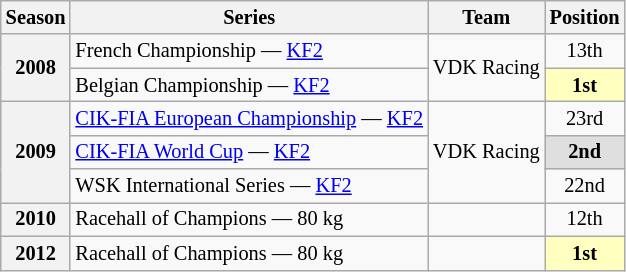<table class="wikitable" style="font-size: 85%; text-align:center">
<tr>
<th>Season</th>
<th>Series</th>
<th>Team</th>
<th>Position</th>
</tr>
<tr>
<th rowspan="2">2008</th>
<td align="left">French Championship — <a href='#'>KF2</a></td>
<td rowspan="2" align="left">VDK Racing</td>
<td>13th</td>
</tr>
<tr>
<td align="left">Belgian Championship — <a href='#'>KF2</a></td>
<td style="background:#FFFFBF;"><strong>1st</strong></td>
</tr>
<tr>
<th rowspan="3">2009</th>
<td align="left"><a href='#'>CIK-FIA European Championship</a> — <a href='#'>KF2</a></td>
<td rowspan="3" align="left">VDK Racing</td>
<td>23rd</td>
</tr>
<tr>
<td align="left"><a href='#'>CIK-FIA World Cup</a> — <a href='#'>KF2</a></td>
<td style="background:#DFDFDF;"><strong>2nd</strong></td>
</tr>
<tr>
<td align="left">WSK International Series — <a href='#'>KF2</a></td>
<td>22nd</td>
</tr>
<tr>
<th>2010</th>
<td align="left">Racehall of Champions — 80 kg</td>
<td align="left"></td>
<td>12th</td>
</tr>
<tr>
<th>2012</th>
<td align="left">Racehall of Champions — 80 kg</td>
<td align="left"></td>
<td style="background:#FFFFBF;"><strong>1st</strong></td>
</tr>
</table>
